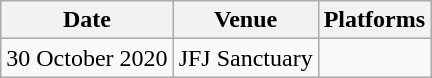<table class="wikitable" style="text-align:center;">
<tr>
<th>Date</th>
<th>Venue</th>
<th>Platforms</th>
</tr>
<tr>
<td>30 October 2020</td>
<td>JFJ Sanctuary</td>
<td></td>
</tr>
</table>
